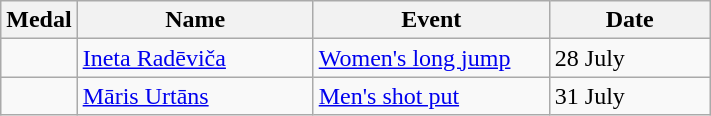<table class="wikitable sortable" style="font-size:100%">
<tr>
<th>Medal</th>
<th width=150>Name</th>
<th width=150>Event</th>
<th width=100>Date</th>
</tr>
<tr>
<td></td>
<td><a href='#'>Ineta Radēviča</a></td>
<td><a href='#'>Women's long jump</a></td>
<td>28 July</td>
</tr>
<tr>
<td></td>
<td><a href='#'>Māris Urtāns</a></td>
<td><a href='#'>Men's shot put</a></td>
<td>31 July</td>
</tr>
</table>
